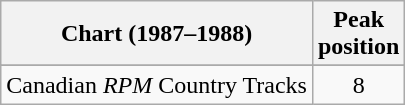<table class="wikitable sortable">
<tr>
<th align="left">Chart (1987–1988)</th>
<th align="center">Peak<br>position</th>
</tr>
<tr>
</tr>
<tr>
<td align="left">Canadian <em>RPM</em> Country Tracks</td>
<td align="center">8</td>
</tr>
</table>
